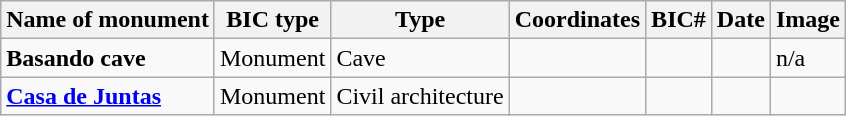<table class="wikitable">
<tr>
<th>Name of monument</th>
<th>BIC type</th>
<th>Type</th>
<th>Coordinates</th>
<th>BIC#</th>
<th>Date</th>
<th>Image</th>
</tr>
<tr>
<td><strong>Basando cave</strong></td>
<td>Monument</td>
<td>Cave</td>
<td></td>
<td></td>
<td></td>
<td>n/a</td>
</tr>
<tr>
<td><strong><a href='#'>Casa de Juntas</a></strong></td>
<td>Monument</td>
<td>Civil architecture</td>
<td></td>
<td></td>
<td></td>
<td></td>
</tr>
</table>
